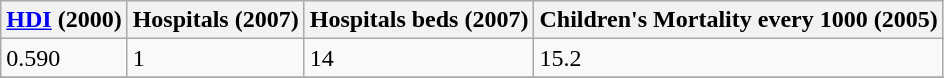<table class="wikitable" border="1">
<tr>
<th><a href='#'>HDI</a> (2000)</th>
<th>Hospitals (2007)</th>
<th>Hospitals beds (2007)</th>
<th>Children's Mortality every 1000 (2005)</th>
</tr>
<tr>
<td>0.590</td>
<td>1</td>
<td>14</td>
<td>15.2</td>
</tr>
<tr>
</tr>
</table>
